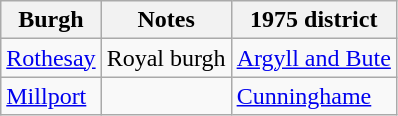<table class="wikitable">
<tr>
<th>Burgh</th>
<th>Notes</th>
<th>1975 district</th>
</tr>
<tr>
<td><a href='#'>Rothesay</a></td>
<td>Royal burgh</td>
<td><a href='#'>Argyll and Bute</a></td>
</tr>
<tr>
<td><a href='#'>Millport</a></td>
<td></td>
<td><a href='#'>Cunninghame</a></td>
</tr>
</table>
